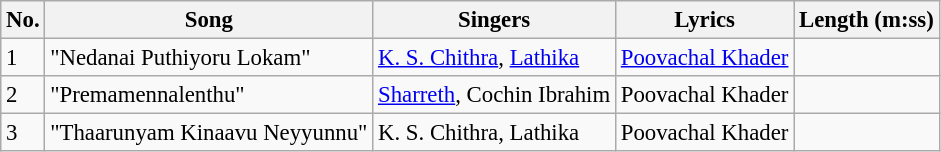<table class="wikitable" style="font-size:95%;">
<tr>
<th>No.</th>
<th>Song</th>
<th>Singers</th>
<th>Lyrics</th>
<th>Length (m:ss)</th>
</tr>
<tr>
<td>1</td>
<td>"Nedanai Puthiyoru Lokam"</td>
<td><a href='#'>K. S. Chithra</a>, <a href='#'>Lathika</a></td>
<td><a href='#'>Poovachal Khader</a></td>
<td></td>
</tr>
<tr>
<td>2</td>
<td>"Premamennalenthu"</td>
<td><a href='#'>Sharreth</a>, Cochin Ibrahim</td>
<td>Poovachal Khader</td>
<td></td>
</tr>
<tr>
<td>3</td>
<td>"Thaarunyam Kinaavu Neyyunnu"</td>
<td>K. S. Chithra, Lathika</td>
<td>Poovachal Khader</td>
<td></td>
</tr>
</table>
